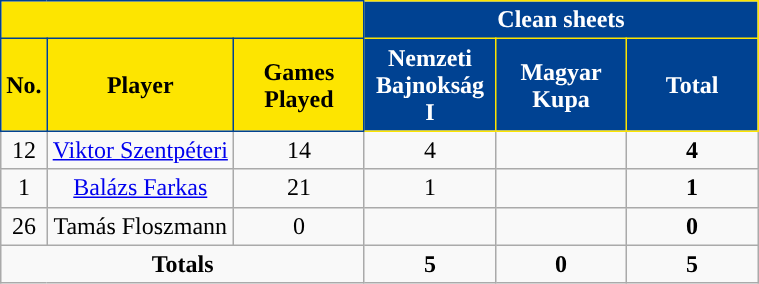<table class="wikitable sortable alternance" style="text-align:center">
<tr>
<th colspan="3" style="background:#FDE500;border:1px solid #004292"></th>
<th colspan="4" style="background:#004292;color:white;border:1px solid #FDE500">Clean sheets</th>
</tr>
<tr>
<th style="background-color:#FDE500;color:black;border:1px solid #004292">No.</th>
<th style="background-color:#FDE500;color:black;border:1px solid #004292">Player</th>
<th width=80 style="background-color:#FDE500;color:black;border:1px solid #004292">Games Played</th>
<th width=80 style="background-color:#004292;color:white;border:1px solid #FDE500">Nemzeti Bajnokság I</th>
<th width=80 style="background-color:#004292;color:white;border:1px solid #FDE500">Magyar Kupa</th>
<th width=80 style="background-color:#004292;color:white;border:1px solid #FDE500">Total</th>
</tr>
<tr>
<td>12</td>
<td> <a href='#'>Viktor Szentpéteri</a></td>
<td>14</td>
<td>4</td>
<td></td>
<td><strong>4</strong></td>
</tr>
<tr>
<td>1</td>
<td> <a href='#'>Balázs Farkas</a></td>
<td>21</td>
<td>1</td>
<td></td>
<td><strong>1</strong></td>
</tr>
<tr>
<td>26</td>
<td> Tamás Floszmann</td>
<td>0</td>
<td></td>
<td></td>
<td><strong>0</strong></td>
</tr>
<tr class="sortbottom">
<td colspan="3"><strong>Totals</strong></td>
<td><strong>5</strong></td>
<td><strong>0</strong></td>
<td><strong>5</strong></td>
</tr>
</table>
